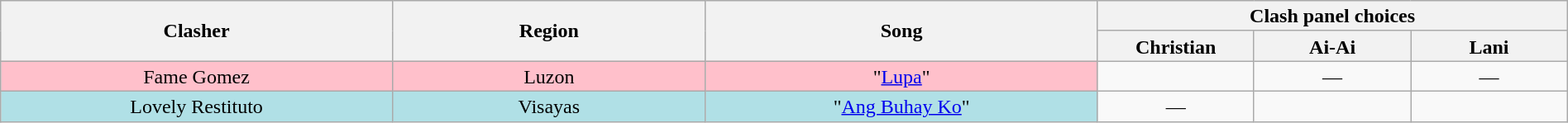<table class="wikitable" style="text-align:center; line-height:17px; width:100%;">
<tr>
<th rowspan="2" width="25%">Clasher</th>
<th rowspan="2">Region</th>
<th rowspan="2" width="25%">Song</th>
<th colspan="3" width="30%">Clash panel choices</th>
</tr>
<tr>
<th width="10%">Christian</th>
<th width="10%">Ai-Ai</th>
<th width="10%">Lani</th>
</tr>
<tr>
<td style="background:pink;">Fame Gomez</td>
<td style="background:pink;">Luzon</td>
<td style="background:pink;">"<a href='#'>Lupa</a>"</td>
<td><strong></strong></td>
<td>—</td>
<td>—</td>
</tr>
<tr>
<td style="background:#b0e0e6;">Lovely Restituto</td>
<td style="background:#b0e0e6;">Visayas</td>
<td style="background:#b0e0e6;">"<a href='#'>Ang Buhay Ko</a>"</td>
<td>—</td>
<td><strong></strong></td>
<td><strong></strong></td>
</tr>
</table>
